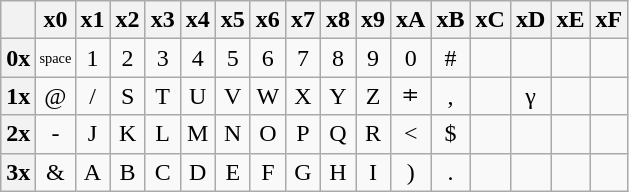<table class=wikitable style="text-align:center" border=1>
<tr>
<th></th>
<th>x0</th>
<th>x1</th>
<th>x2</th>
<th>x3</th>
<th>x4</th>
<th>x5</th>
<th>x6</th>
<th>x7</th>
<th>x8</th>
<th>x9</th>
<th>xA</th>
<th>xB</th>
<th>xC</th>
<th>xD</th>
<th>xE</th>
<th>xF</th>
</tr>
<tr>
<th>0x</th>
<td style="font-size: 60%">space</td>
<td>1</td>
<td>2</td>
<td>3</td>
<td>4</td>
<td>5</td>
<td>6</td>
<td>7</td>
<td>8</td>
<td>9</td>
<td>0</td>
<td>#</td>
<td></td>
<td></td>
<td></td>
<td></td>
</tr>
<tr>
<th>1x</th>
<td>@</td>
<td>/</td>
<td>S</td>
<td>T</td>
<td>U</td>
<td>V</td>
<td>W</td>
<td>X</td>
<td>Y</td>
<td>Z</td>
<td>⧧</td>
<td>,</td>
<td></td>
<td>γ</td>
<td></td>
<td></td>
</tr>
<tr>
<th>2x</th>
<td>-</td>
<td>J</td>
<td>K</td>
<td>L</td>
<td>M</td>
<td>N</td>
<td>O</td>
<td>P</td>
<td>Q</td>
<td>R</td>
<td><</td>
<td>$</td>
<td></td>
<td></td>
<td></td>
<td></td>
</tr>
<tr>
<th>3x</th>
<td>&</td>
<td>A</td>
<td>B</td>
<td>C</td>
<td>D</td>
<td>E</td>
<td>F</td>
<td>G</td>
<td>H</td>
<td>I</td>
<td>)</td>
<td>.</td>
<td></td>
<td></td>
<td></td>
<td></td>
</tr>
</table>
